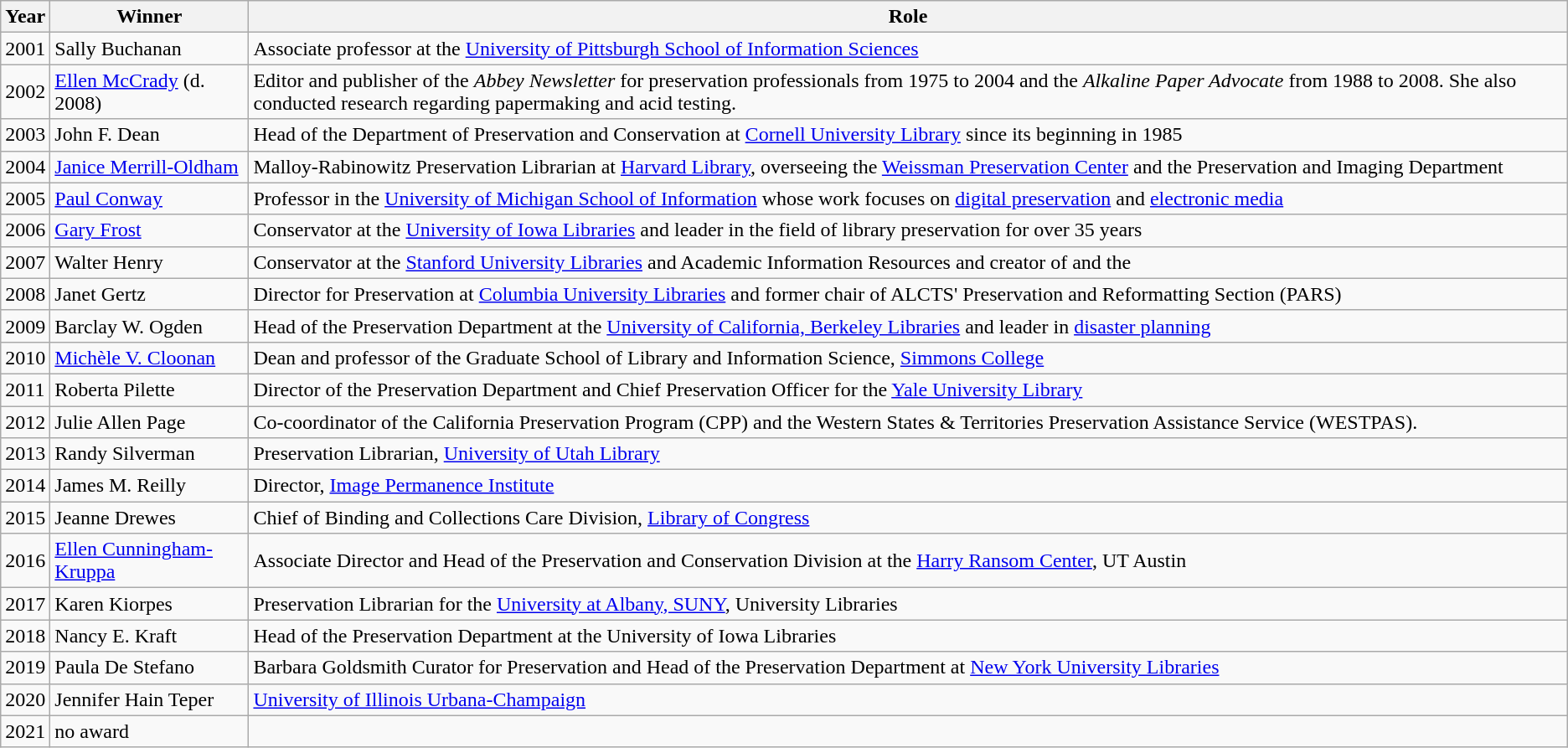<table class="wikitable">
<tr>
<th>Year</th>
<th>Winner</th>
<th>Role</th>
</tr>
<tr>
<td>2001</td>
<td>Sally Buchanan</td>
<td>Associate professor at the <a href='#'>University of Pittsburgh School of Information Sciences</a></td>
</tr>
<tr>
<td>2002</td>
<td><a href='#'>Ellen McCrady</a> (d. 2008)</td>
<td>Editor and publisher of the <em>Abbey Newsletter</em> for preservation professionals from 1975 to 2004 and the <em>Alkaline Paper Advocate</em> from 1988 to 2008. She also conducted research regarding papermaking and acid testing.</td>
</tr>
<tr>
<td>2003</td>
<td>John F. Dean</td>
<td>Head of  the Department of Preservation and Conservation at <a href='#'>Cornell University Library</a> since its beginning in 1985</td>
</tr>
<tr>
<td>2004</td>
<td><a href='#'>Janice Merrill-Oldham</a></td>
<td>Malloy-Rabinowitz Preservation Librarian at <a href='#'>Harvard Library</a>, overseeing the <a href='#'>Weissman Preservation Center</a> and the Preservation and Imaging Department</td>
</tr>
<tr>
<td>2005</td>
<td><a href='#'>Paul Conway</a></td>
<td>Professor in the <a href='#'>University of Michigan School of Information</a> whose work focuses on <a href='#'>digital preservation</a> and <a href='#'>electronic media</a></td>
</tr>
<tr>
<td>2006</td>
<td><a href='#'>Gary Frost</a></td>
<td>Conservator at the <a href='#'>University of Iowa Libraries</a> and leader in the field of library preservation for over 35 years</td>
</tr>
<tr>
<td>2007</td>
<td>Walter Henry</td>
<td>Conservator at the <a href='#'>Stanford University Libraries</a> and Academic Information Resources and creator of  and the </td>
</tr>
<tr>
<td>2008</td>
<td>Janet Gertz</td>
<td>Director for Preservation at <a href='#'>Columbia University Libraries</a> and former chair of ALCTS' Preservation and Reformatting Section (PARS)</td>
</tr>
<tr>
<td>2009</td>
<td>Barclay W. Ogden</td>
<td>Head of the Preservation Department at the <a href='#'>University of California, Berkeley Libraries</a> and leader in <a href='#'>disaster planning</a></td>
</tr>
<tr>
<td>2010</td>
<td><a href='#'>Michèle V. Cloonan</a></td>
<td>Dean and professor of the Graduate School of Library and Information Science, <a href='#'>Simmons College</a></td>
</tr>
<tr>
<td>2011</td>
<td>Roberta Pilette</td>
<td>Director of the Preservation Department and Chief Preservation Officer for the <a href='#'>Yale University Library</a></td>
</tr>
<tr>
<td>2012</td>
<td>Julie Allen Page</td>
<td>Co-coordinator of the California Preservation Program (CPP) and the Western States & Territories Preservation Assistance Service (WESTPAS).</td>
</tr>
<tr>
<td>2013</td>
<td>Randy Silverman</td>
<td>Preservation Librarian, <a href='#'>University of Utah Library</a></td>
</tr>
<tr>
<td>2014</td>
<td>James M. Reilly</td>
<td>Director, <a href='#'>Image Permanence Institute</a></td>
</tr>
<tr>
<td>2015</td>
<td>Jeanne Drewes</td>
<td>Chief of Binding and Collections Care Division, <a href='#'>Library of Congress</a></td>
</tr>
<tr>
<td>2016</td>
<td><a href='#'>Ellen Cunningham-Kruppa</a></td>
<td>Associate Director and Head of the Preservation and Conservation Division at the <a href='#'>Harry Ransom Center</a>, UT Austin</td>
</tr>
<tr>
<td>2017</td>
<td>Karen Kiorpes</td>
<td>Preservation Librarian for the <a href='#'>University at Albany, SUNY</a>, University Libraries</td>
</tr>
<tr>
<td>2018</td>
<td>Nancy E. Kraft</td>
<td>Head of the Preservation Department at the University of Iowa Libraries</td>
</tr>
<tr>
<td>2019</td>
<td>Paula De Stefano</td>
<td>Barbara Goldsmith Curator for Preservation and Head of the Preservation Department at <a href='#'>New York University Libraries</a></td>
</tr>
<tr>
<td>2020</td>
<td>Jennifer Hain Teper</td>
<td><a href='#'>University of Illinois Urbana-Champaign</a></td>
</tr>
<tr>
<td>2021</td>
<td>no award</td>
</tr>
</table>
